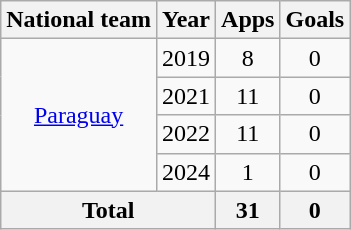<table class=wikitable style=text-align:center>
<tr>
<th>National team</th>
<th>Year</th>
<th>Apps</th>
<th>Goals</th>
</tr>
<tr>
<td rowspan=4><a href='#'>Paraguay</a></td>
<td>2019</td>
<td>8</td>
<td>0</td>
</tr>
<tr>
<td>2021</td>
<td>11</td>
<td>0</td>
</tr>
<tr>
<td>2022</td>
<td>11</td>
<td>0</td>
</tr>
<tr>
<td>2024</td>
<td>1</td>
<td>0</td>
</tr>
<tr>
<th colspan=2>Total</th>
<th>31</th>
<th>0</th>
</tr>
</table>
